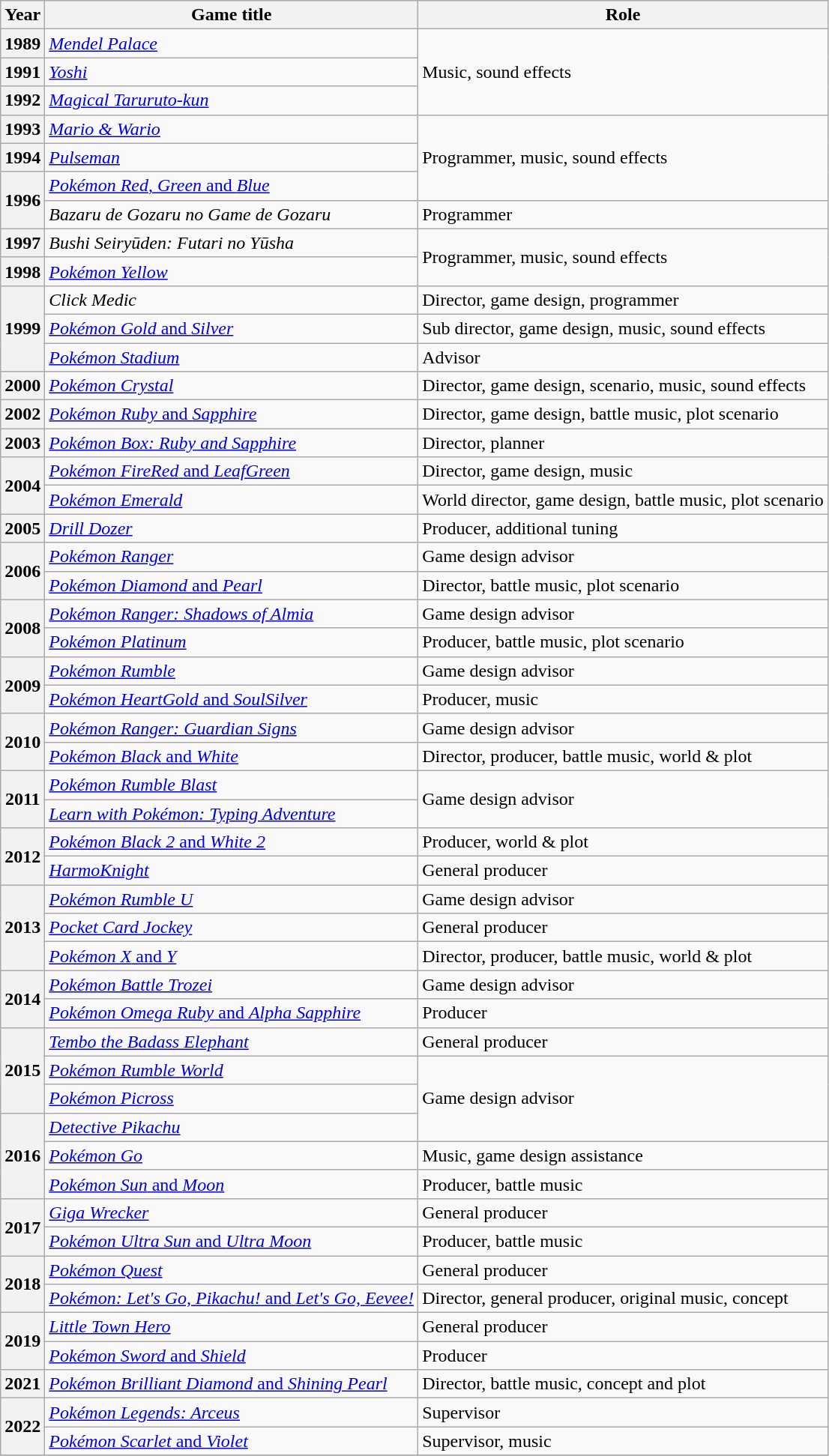<table class="wikitable sortable">
<tr>
<th>Year</th>
<th>Game title</th>
<th>Role</th>
</tr>
<tr>
<th scope="row">1989</th>
<td><em><a href='#'>Mendel Palace</a></em></td>
<td rowspan="3">Music, sound effects</td>
</tr>
<tr>
<th scope="row">1991</th>
<td><em><a href='#'>Yoshi</a></em></td>
</tr>
<tr>
<th scope="row">1992</th>
<td><em><a href='#'>Magical Taruruto-kun</a></em></td>
</tr>
<tr>
<th scope="row">1993</th>
<td><em><a href='#'>Mario & Wario</a></em></td>
<td rowspan="3">Programmer, music, sound effects</td>
</tr>
<tr>
<th scope="row">1994</th>
<td><em><a href='#'>Pulseman</a></em></td>
</tr>
<tr>
<th scope="row" rowspan="2">1996</th>
<td><a href='#'><em>Pokémon Red</em>, <em>Green</em> and <em>Blue</em></a></td>
</tr>
<tr>
<td><em>Bazaru de Gozaru no Game de Gozaru</em></td>
<td>Programmer</td>
</tr>
<tr>
<th scope="row">1997</th>
<td><em>Bushi Seiryūden: Futari no Yūsha</em></td>
<td rowspan="2">Programmer, music, sound effects</td>
</tr>
<tr>
<th scope="row">1998</th>
<td><em><a href='#'>Pokémon Yellow</a></em></td>
</tr>
<tr>
<th scope="row" rowspan="3">1999</th>
<td><em>Click Medic</em></td>
<td>Director, game design, programmer</td>
</tr>
<tr>
<td><a href='#'><em>Pokémon Gold</em> and <em>Silver</em></a></td>
<td>Sub director, game design, music, sound effects</td>
</tr>
<tr>
<td><em><a href='#'>Pokémon Stadium</a></em></td>
<td>Advisor</td>
</tr>
<tr>
<th scope="row">2000</th>
<td><em><a href='#'>Pokémon Crystal</a></em></td>
<td>Director, game design, scenario, music, sound effects</td>
</tr>
<tr>
<th scope="row">2002</th>
<td><a href='#'><em>Pokémon Ruby</em> and <em>Sapphire</em></a></td>
<td>Director, game design, battle music, plot scenario</td>
</tr>
<tr>
<th scope="row">2003</th>
<td><em><a href='#'>Pokémon Box: Ruby and Sapphire</a></em></td>
<td>Director, planner</td>
</tr>
<tr>
<th scope="row" rowspan="2">2004</th>
<td><a href='#'><em>Pokémon FireRed</em> and <em>LeafGreen</em></a></td>
<td>Director, game design, music</td>
</tr>
<tr>
<td><em><a href='#'>Pokémon Emerald</a></em></td>
<td>World director, game design, battle music, plot scenario</td>
</tr>
<tr>
<th scope="row">2005</th>
<td><em><a href='#'>Drill Dozer</a></em></td>
<td>Producer, additional tuning</td>
</tr>
<tr>
<th scope="row" rowspan="2">2006</th>
<td><em><a href='#'>Pokémon Ranger</a></em></td>
<td>Game design advisor</td>
</tr>
<tr>
<td><a href='#'><em>Pokémon Diamond</em> and <em>Pearl</em></a></td>
<td>Director, battle music, plot scenario</td>
</tr>
<tr>
<th scope="row" rowspan="2">2008</th>
<td><em><a href='#'>Pokémon Ranger: Shadows of Almia</a></em></td>
<td>Game design advisor</td>
</tr>
<tr>
<td><em><a href='#'>Pokémon Platinum</a></em></td>
<td>Producer, battle music, plot scenario</td>
</tr>
<tr>
<th scope="row" rowspan="2">2009</th>
<td><em><a href='#'>Pokémon Rumble</a></em></td>
<td>Game design advisor</td>
</tr>
<tr>
<td><a href='#'><em>Pokémon HeartGold</em> and <em>SoulSilver</em></a></td>
<td>Producer, music</td>
</tr>
<tr>
<th scope="row" rowspan="2">2010</th>
<td><em><a href='#'>Pokémon Ranger: Guardian Signs</a></em></td>
<td>Game design advisor</td>
</tr>
<tr>
<td><a href='#'><em>Pokémon Black</em> and <em>White</em></a></td>
<td>Director, producer, battle music, world & plot</td>
</tr>
<tr>
<th scope="row" rowspan="2">2011</th>
<td><em><a href='#'>Pokémon Rumble Blast</a></em></td>
<td rowspan="2">Game design advisor</td>
</tr>
<tr>
<td><em><a href='#'>Learn with Pokémon: Typing Adventure</a></em></td>
</tr>
<tr>
<th scope="row" rowspan="2">2012</th>
<td><a href='#'><em>Pokémon Black 2</em> and <em>White 2</em></a></td>
<td>Producer, world & plot</td>
</tr>
<tr>
<td><em><a href='#'>HarmoKnight</a></em></td>
<td>General producer</td>
</tr>
<tr>
<th scope="row" rowspan="3">2013</th>
<td><em><a href='#'>Pokémon Rumble U</a></em></td>
<td>Game design advisor</td>
</tr>
<tr>
<td><em><a href='#'>Pocket Card Jockey</a></em></td>
<td>General producer</td>
</tr>
<tr>
<td><a href='#'><em>Pokémon X</em> and <em>Y</em></a></td>
<td>Director, producer, battle music, world & plot</td>
</tr>
<tr>
<th scope="row" rowspan="2">2014</th>
<td><em><a href='#'>Pokémon Battle Trozei</a></em></td>
<td>Game design advisor</td>
</tr>
<tr>
<td><a href='#'><em>Pokémon Omega Ruby</em> and <em>Alpha Sapphire</em></a></td>
<td>Producer</td>
</tr>
<tr>
<th scope="row" rowspan="3">2015</th>
<td><em><a href='#'>Tembo the Badass Elephant</a></em></td>
<td>General producer</td>
</tr>
<tr>
<td><em><a href='#'>Pokémon Rumble World</a></em></td>
<td rowspan="3">Game design advisor</td>
</tr>
<tr>
<td><em><a href='#'>Pokémon Picross</a></em></td>
</tr>
<tr>
<th scope="row" rowspan="3">2016</th>
<td><em><a href='#'>Detective Pikachu</a></em></td>
</tr>
<tr>
<td><em><a href='#'>Pokémon Go</a></em></td>
<td>Music, game design assistance</td>
</tr>
<tr>
<td><a href='#'><em>Pokémon Sun</em> and <em>Moon</em></a></td>
<td>Producer, battle music</td>
</tr>
<tr>
<th scope="row" rowspan="2">2017</th>
<td><em><a href='#'>Giga Wrecker</a></em></td>
<td>General producer</td>
</tr>
<tr>
<td><a href='#'><em>Pokémon Ultra Sun</em> and <em>Ultra Moon</em></a></td>
<td>Producer, battle music</td>
</tr>
<tr>
<th scope="row" rowspan="2">2018</th>
<td><em><a href='#'>Pokémon Quest</a></em></td>
<td>General producer</td>
</tr>
<tr>
<td><a href='#'><em>Pokémon: Let's Go, Pikachu!</em> and <em>Let's Go, Eevee!</em></a></td>
<td>Director, general producer, original music, concept</td>
</tr>
<tr>
<th scope="row" rowspan="2">2019</th>
<td><em><a href='#'>Little Town Hero</a></em></td>
<td>General producer</td>
</tr>
<tr>
<td><a href='#'><em>Pokémon Sword</em> and <em>Shield</em></a></td>
<td>Producer</td>
</tr>
<tr>
<th scope="row">2021</th>
<td><a href='#'><em>Pokémon Brilliant Diamond</em> and <em>Shining Pearl</em></a></td>
<td>Director, battle music, concept and plot</td>
</tr>
<tr>
<th scope="row" rowspan="2">2022</th>
<td><em><a href='#'>Pokémon Legends: Arceus</a></em></td>
<td>Supervisor</td>
</tr>
<tr>
<td><a href='#'><em>Pokémon Scarlet</em> and <em>Violet</em></a></td>
<td>Supervisor, music</td>
</tr>
<tr>
</tr>
</table>
